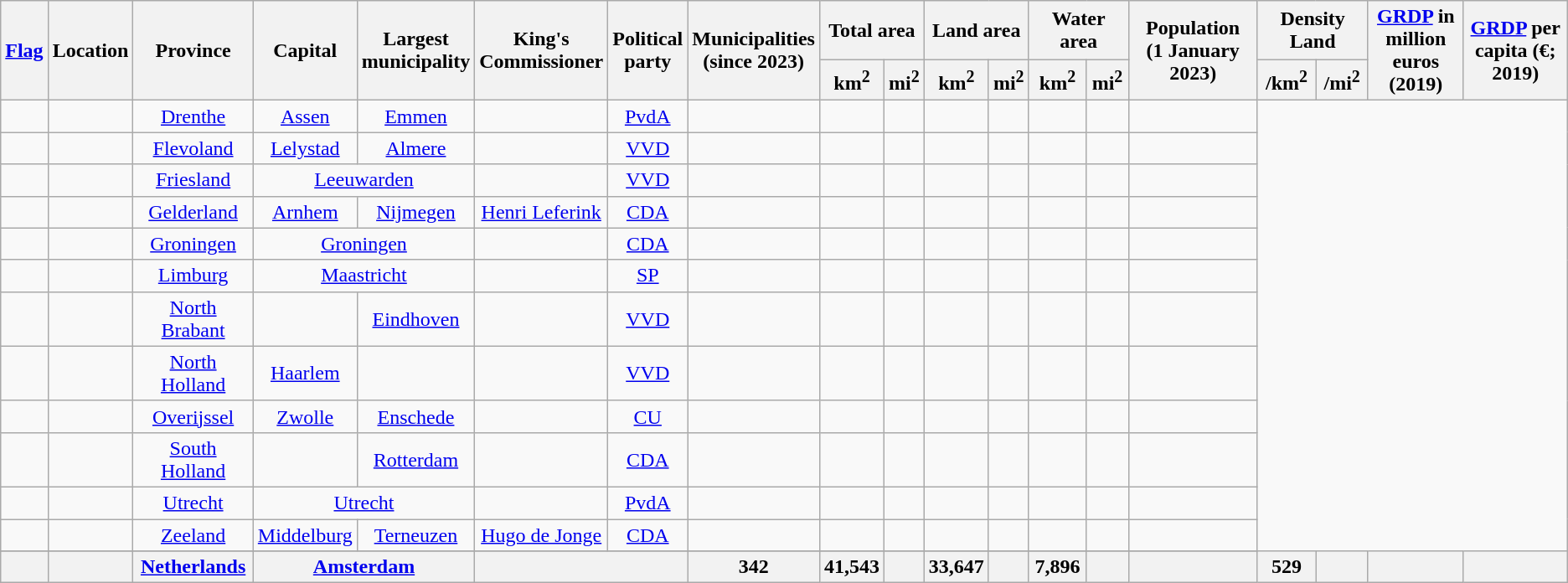<table class="wikitable sortable">
<tr>
<th class="unsortable" rowspan="2"><a href='#'>Flag</a></th>
<th class="unsortable" rowspan="2">Location</th>
<th scope="col" rowspan=2>Province</th>
<th scope="col" rowspan=2>Capital</th>
<th scope="col" rowspan=2>Largest<br>municipality</th>
<th scope="col" rowspan=2>King's<br>Commissioner</th>
<th scope="col" rowspan=2>Political<br>party</th>
<th scope="col" rowspan=2>Municipalities <br>(since 2023)</th>
<th scope="col" colspan=2>Total area</th>
<th scope="col" colspan=2>Land area</th>
<th scope="col" colspan=2>Water area</th>
<th scope="col" rowspan=2>Population <br>(1 January 2023)</th>
<th scope="col" colspan=2>Density Land</th>
<th scope="col" rowspan=2><a href='#'>GRDP</a> in<br>million euros<br>(2019)</th>
<th scope="col" rowspan=2><a href='#'>GRDP</a> per<br>capita (€; 2019)</th>
</tr>
<tr>
<th scope="col" class="unsortable">km<sup>2</sup></th>
<th scope="col">mi<sup>2</sup></th>
<th scope="col" class="unsortable">km<sup>2</sup></th>
<th scope="col">mi<sup>2</sup></th>
<th scope="col" class="unsortable">km<sup>2</sup></th>
<th scope="col">mi<sup>2</sup></th>
<th scope="col" class="unsortable">/km<sup>2</sup></th>
<th scope="col">/mi<sup>2</sup></th>
</tr>
<tr>
<td align=center></td>
<td align=center></td>
<td style="text-align:center;"><a href='#'>Drenthe</a></td>
<td style="text-align:center;"><a href='#'>Assen</a></td>
<td style="text-align:center;"><a href='#'>Emmen</a></td>
<td style="text-align:center;"></td>
<td style="text-align:center;"><a href='#'>PvdA</a></td>
<td></td>
<td></td>
<td></td>
<td></td>
<td></td>
<td></td>
<td></td>
<td></td>
</tr>
<tr>
<td align=center></td>
<td align=center></td>
<td style="text-align:center;"><a href='#'>Flevoland</a></td>
<td style="text-align:center;"><a href='#'>Lelystad</a></td>
<td style="text-align:center;"><a href='#'>Almere</a></td>
<td style="text-align:center;"></td>
<td style="text-align:center;"><a href='#'>VVD</a></td>
<td></td>
<td></td>
<td></td>
<td></td>
<td></td>
<td></td>
<td></td>
<td></td>
</tr>
<tr>
<td align=center></td>
<td align=center></td>
<td style="text-align:center;"><a href='#'>Friesland</a></td>
<td colspan="2" style="text-align:center;"><a href='#'>Leeuwarden</a></td>
<td style="text-align:center;"></td>
<td style="text-align:center;"><a href='#'>VVD</a></td>
<td></td>
<td></td>
<td></td>
<td></td>
<td></td>
<td></td>
<td></td>
<td></td>
</tr>
<tr>
<td align=center></td>
<td align=center></td>
<td style="text-align:center;"><a href='#'>Gelderland</a></td>
<td style="text-align:center;"><a href='#'>Arnhem</a></td>
<td style="text-align:center;"><a href='#'>Nijmegen</a></td>
<td style="text-align:center;"><a href='#'>Henri Leferink</a></td>
<td style="text-align:center;"><a href='#'>CDA</a></td>
<td></td>
<td></td>
<td></td>
<td></td>
<td></td>
<td></td>
<td></td>
<td></td>
</tr>
<tr>
<td align=center></td>
<td align=center></td>
<td style="text-align:center;"><a href='#'>Groningen</a></td>
<td colspan="2" style="text-align:center;"><a href='#'>Groningen</a></td>
<td style="text-align:center;"></td>
<td style="text-align:center;"><a href='#'>CDA</a></td>
<td></td>
<td></td>
<td></td>
<td></td>
<td></td>
<td></td>
<td></td>
<td></td>
</tr>
<tr>
<td align=center></td>
<td align=center></td>
<td style="text-align:center;"><a href='#'>Limburg</a></td>
<td colspan="2" style="text-align:center;"><a href='#'>Maastricht</a></td>
<td style="text-align:center;"></td>
<td style="text-align:center;"><a href='#'>SP</a></td>
<td></td>
<td></td>
<td></td>
<td></td>
<td></td>
<td></td>
<td></td>
<td></td>
</tr>
<tr>
<td align=center></td>
<td align=center></td>
<td style="text-align:center;"><a href='#'>North Brabant</a></td>
<td data-sort-value="Hertogenbosch, s-" style="text-align:center;"></td>
<td style="text-align:center;"><a href='#'>Eindhoven</a></td>
<td style="text-align:center;"></td>
<td style="text-align:center;"><a href='#'>VVD</a></td>
<td></td>
<td></td>
<td></td>
<td></td>
<td></td>
<td></td>
<td></td>
<td></td>
</tr>
<tr>
<td align=center></td>
<td align=center></td>
<td style="text-align:center;"><a href='#'>North Holland</a></td>
<td style="text-align:center;"><a href='#'>Haarlem</a></td>
<td style="text-align:center;"></td>
<td style="text-align:center;"></td>
<td style="text-align:center;"><a href='#'>VVD</a></td>
<td></td>
<td></td>
<td></td>
<td></td>
<td></td>
<td></td>
<td></td>
<td></td>
</tr>
<tr>
<td align=center></td>
<td align=center></td>
<td style="text-align:center;"><a href='#'>Overijssel</a></td>
<td style="text-align:center;"><a href='#'>Zwolle</a></td>
<td style="text-align:center;"><a href='#'>Enschede</a></td>
<td style="text-align:center;"></td>
<td style="text-align:center;"><a href='#'>CU</a></td>
<td></td>
<td></td>
<td></td>
<td></td>
<td></td>
<td></td>
<td></td>
<td></td>
</tr>
<tr>
<td align=center></td>
<td align=center></td>
<td style="text-align:center;"><a href='#'>South Holland</a></td>
<td style="text-align:center;"></td>
<td style="text-align:center;"><a href='#'>Rotterdam</a></td>
<td style="text-align:center;"></td>
<td style="text-align:center;"><a href='#'>CDA</a></td>
<td></td>
<td></td>
<td></td>
<td></td>
<td></td>
<td></td>
<td></td>
<td></td>
</tr>
<tr>
<td align=center></td>
<td align=center></td>
<td style="text-align:center;"><a href='#'>Utrecht</a></td>
<td colspan="2" style="text-align:center;"><a href='#'>Utrecht</a></td>
<td style="text-align:center;"></td>
<td style="text-align:center;"><a href='#'>PvdA</a></td>
<td></td>
<td></td>
<td></td>
<td></td>
<td></td>
<td></td>
<td></td>
<td></td>
</tr>
<tr>
<td align=center></td>
<td align=center></td>
<td style="text-align:center;"><a href='#'>Zeeland</a></td>
<td style="text-align:center;"><a href='#'>Middelburg</a></td>
<td style="text-align:center;"><a href='#'>Terneuzen</a></td>
<td style="text-align:center;"><a href='#'>Hugo de Jonge</a></td>
<td style="text-align:center;"><a href='#'>CDA</a></td>
<td></td>
<td></td>
<td></td>
<td></td>
<td></td>
<td></td>
<td></td>
<td></td>
</tr>
<tr>
</tr>
<tr class="sortbottom">
<th align=center></th>
<th align=center></th>
<th style="text-align:center;"><a href='#'>Netherlands</a></th>
<th colspan="2" style="text-align:center;"><a href='#'>Amsterdam</a></th>
<th colspan="2" style="text-align:center;"></th>
<th>342</th>
<th>41,543</th>
<th></th>
<th>33,647</th>
<th></th>
<th>7,896</th>
<th></th>
<th></th>
<th>529</th>
<th></th>
<th></th>
<th></th>
</tr>
</table>
